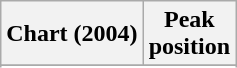<table class="wikitable sortable">
<tr>
<th>Chart (2004)</th>
<th>Peak<br>position</th>
</tr>
<tr>
</tr>
<tr>
</tr>
</table>
